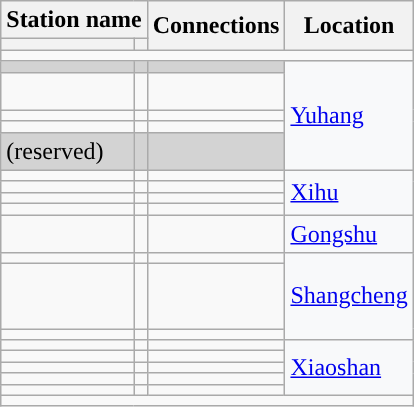<table class="wikitable">
<tr>
<th colspan="2">Station name</th>
<th rowspan="2">Connections<br></th>
<th rowspan="2">Location</th>
</tr>
<tr>
<th></th>
<th></th>
</tr>
<tr style="background:#">
<td colspan = "5"></td>
</tr>
<tr style = "background:lightgrey;">
<td><em></em></td>
<td></td>
<td></td>
<td style = "background:#F8F9FA;" rowspan=5><a href='#'>Yuhang</a></td>
</tr>
<tr>
<td></td>
<td></td>
<td>  <br></td>
</tr>
<tr>
<td></td>
<td></td>
<td></td>
</tr>
<tr>
<td></td>
<td></td>
<td></td>
</tr>
<tr style = "background:lightgrey;">
<td><em></em> (reserved)</td>
<td></td>
<td></td>
</tr>
<tr>
<td></td>
<td></td>
<td></td>
<td style = "background:#F8F9FA;" rowspan="4"><a href='#'>Xihu</a></td>
</tr>
<tr>
<td></td>
<td></td>
<td></td>
</tr>
<tr>
<td></td>
<td></td>
<td></td>
</tr>
<tr>
<td></td>
<td></td>
<td></td>
</tr>
<tr>
<td></td>
<td></td>
<td> </td>
<td style = "background:#F8F9FA;"><a href='#'>Gongshu</a></td>
</tr>
<tr>
<td></td>
<td></td>
<td></td>
<td style = "background:#F8F9FA;" rowspan="3"><a href='#'>Shangcheng</a></td>
</tr>
<tr>
<td></td>
<td></td>
<td><br> <br></td>
</tr>
<tr>
<td></td>
<td></td>
<td></td>
</tr>
<tr>
<td></td>
<td></td>
<td></td>
<td style = "background:#F8F9FA;" rowspan=5><a href='#'>Xiaoshan</a></td>
</tr>
<tr>
<td></td>
<td></td>
<td></td>
</tr>
<tr>
<td></td>
<td></td>
<td></td>
</tr>
<tr>
<td></td>
<td></td>
<td>  </td>
</tr>
<tr>
<td></td>
<td></td>
<td></td>
</tr>
<tr style="background:#">
<td colspan = "5"></td>
</tr>
</table>
